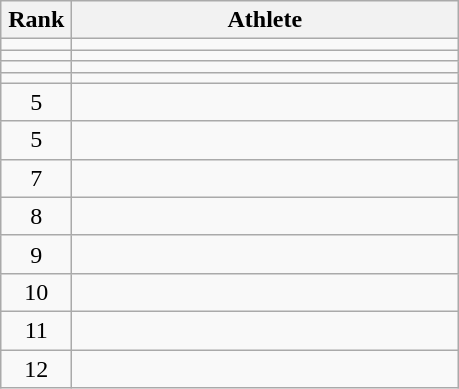<table class="wikitable" style="text-align: center;">
<tr>
<th width=40>Rank</th>
<th width=250>Athlete</th>
</tr>
<tr>
<td></td>
<td align="left"></td>
</tr>
<tr>
<td></td>
<td align="left"></td>
</tr>
<tr>
<td></td>
<td align="left"></td>
</tr>
<tr>
<td></td>
<td align="left"></td>
</tr>
<tr>
<td>5</td>
<td align="left"></td>
</tr>
<tr>
<td>5</td>
<td align="left"></td>
</tr>
<tr>
<td>7</td>
<td align="left"></td>
</tr>
<tr>
<td>8</td>
<td align="left"></td>
</tr>
<tr>
<td>9</td>
<td align="left"></td>
</tr>
<tr>
<td>10</td>
<td align="left"></td>
</tr>
<tr>
<td>11</td>
<td align="left"></td>
</tr>
<tr>
<td>12</td>
<td align="left"></td>
</tr>
</table>
